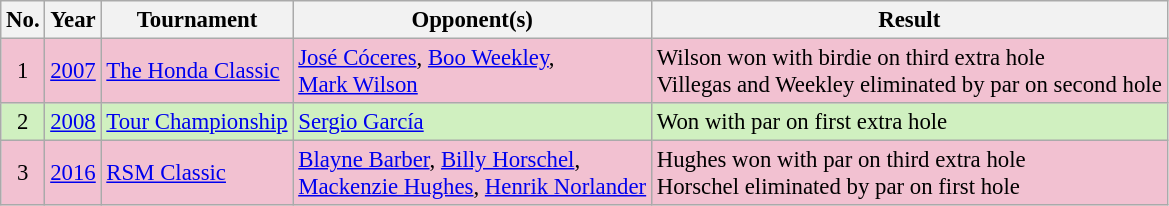<table class="wikitable" style="font-size:95%;">
<tr>
<th>No.</th>
<th>Year</th>
<th>Tournament</th>
<th>Opponent(s)</th>
<th>Result</th>
</tr>
<tr style="background:#F2C1D1;">
<td align=center>1</td>
<td><a href='#'>2007</a></td>
<td><a href='#'>The Honda Classic</a></td>
<td> <a href='#'>José Cóceres</a>,  <a href='#'>Boo Weekley</a>,<br> <a href='#'>Mark Wilson</a></td>
<td>Wilson won with birdie on third extra hole<br>Villegas and Weekley eliminated by par on second hole</td>
</tr>
<tr style="background:#D0F0C0;">
<td align=center>2</td>
<td><a href='#'>2008</a></td>
<td><a href='#'>Tour Championship</a></td>
<td> <a href='#'>Sergio García</a></td>
<td>Won with par on first extra hole</td>
</tr>
<tr style="background:#F2C1D1;">
<td align=center>3</td>
<td><a href='#'>2016</a></td>
<td><a href='#'>RSM Classic</a></td>
<td> <a href='#'>Blayne Barber</a>,  <a href='#'>Billy Horschel</a>,<br> <a href='#'>Mackenzie Hughes</a>,  <a href='#'>Henrik Norlander</a></td>
<td>Hughes won with par on third extra hole<br>Horschel eliminated by par on first hole</td>
</tr>
</table>
